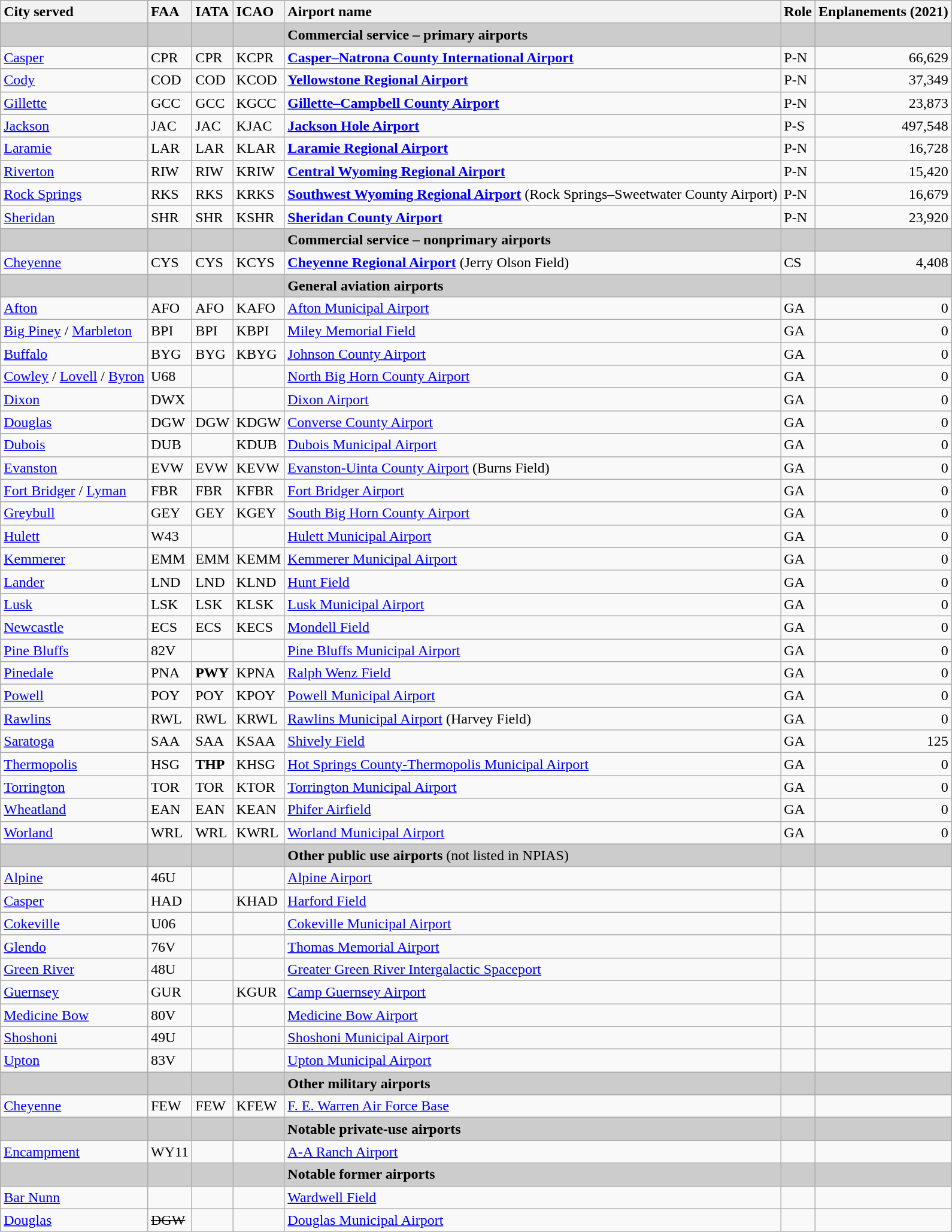<table class="wikitable sortable">
<tr valign=baseline>
<th style="white-space:nowrap; text-align:left;">City served</th>
<th style="white-space:nowrap; text-align:left;">FAA</th>
<th style="white-space:nowrap; text-align:left;">IATA</th>
<th style="white-space:nowrap; text-align:left;">ICAO</th>
<th style="white-space:nowrap; text-align:left;">Airport name</th>
<th style="white-space:nowrap; text-align:left;">Role</th>
<th style="white-space:nowrap; text-align:right;">Enplanements (2021)</th>
</tr>
<tr style="background:#CCCCCC;">
<td></td>
<td></td>
<td></td>
<td></td>
<td><strong>Commercial service – primary airports</strong></td>
<td></td>
<td><br><onlyinclude></td>
</tr>
<tr valign=top>
<td><a href='#'>Casper</a></td>
<td>CPR</td>
<td>CPR</td>
<td>KCPR</td>
<td><strong><a href='#'>Casper–Natrona County International Airport</a></strong></td>
<td>P-N</td>
<td align=right>66,629</td>
</tr>
<tr valign=top>
<td><a href='#'>Cody</a></td>
<td>COD</td>
<td>COD</td>
<td>KCOD</td>
<td><strong><a href='#'>Yellowstone Regional Airport</a></strong></td>
<td>P-N</td>
<td align=right>37,349</td>
</tr>
<tr valign=top>
<td><a href='#'>Gillette</a></td>
<td>GCC</td>
<td>GCC</td>
<td>KGCC</td>
<td><strong><a href='#'>Gillette–Campbell County Airport</a></strong></td>
<td>P-N</td>
<td align=right>23,873</td>
</tr>
<tr valign=top>
<td><a href='#'>Jackson</a></td>
<td>JAC</td>
<td>JAC</td>
<td>KJAC</td>
<td><strong><a href='#'>Jackson Hole Airport</a></strong></td>
<td>P-S</td>
<td align=right>497,548</td>
</tr>
<tr valign=top>
<td><a href='#'>Laramie</a></td>
<td>LAR</td>
<td>LAR</td>
<td>KLAR</td>
<td><strong><a href='#'>Laramie Regional Airport</a></strong></td>
<td>P-N</td>
<td align=right>16,728</td>
</tr>
<tr valign=top>
<td><a href='#'>Riverton</a></td>
<td>RIW</td>
<td>RIW</td>
<td>KRIW</td>
<td><strong><a href='#'>Central Wyoming Regional Airport</a></strong> </td>
<td>P-N</td>
<td align=right>15,420</td>
</tr>
<tr valign=top>
<td><a href='#'>Rock Springs</a></td>
<td>RKS</td>
<td>RKS</td>
<td>KRKS</td>
<td><strong><a href='#'>Southwest Wyoming Regional Airport</a></strong> (Rock Springs–Sweetwater County Airport)</td>
<td>P-N</td>
<td align=right>16,679</td>
</tr>
<tr valign=top>
<td><a href='#'>Sheridan</a></td>
<td>SHR</td>
<td>SHR</td>
<td>KSHR</td>
<td><strong><a href='#'>Sheridan County Airport</a></strong></td>
<td>P-N</td>
<td align=right>23,920<br></onlyinclude></td>
</tr>
<tr style="background:#CCCCCC;">
<td></td>
<td></td>
<td></td>
<td></td>
<td><strong>Commercial service – nonprimary airports</strong></td>
<td></td>
<td></td>
</tr>
<tr valign=top>
<td><a href='#'>Cheyenne</a></td>
<td>CYS</td>
<td>CYS</td>
<td>KCYS</td>
<td><strong><a href='#'>Cheyenne Regional Airport</a></strong> (Jerry Olson Field)</td>
<td>CS</td>
<td align=right>4,408</td>
</tr>
<tr style="background:#CCCCCC;">
<td></td>
<td></td>
<td></td>
<td></td>
<td><strong>General aviation airports</strong></td>
<td></td>
<td></td>
</tr>
<tr valign="top">
<td><a href='#'>Afton</a></td>
<td>AFO</td>
<td>AFO</td>
<td>KAFO</td>
<td><a href='#'>Afton Municipal Airport</a></td>
<td>GA</td>
<td align="right">0</td>
</tr>
<tr valign="top">
<td><a href='#'>Big Piney</a> / <a href='#'>Marbleton</a></td>
<td>BPI</td>
<td>BPI</td>
<td>KBPI</td>
<td><a href='#'>Miley Memorial Field</a> </td>
<td>GA</td>
<td align="right">0</td>
</tr>
<tr valign="top">
<td><a href='#'>Buffalo</a></td>
<td>BYG</td>
<td>BYG</td>
<td>KBYG</td>
<td><a href='#'>Johnson County Airport</a></td>
<td>GA</td>
<td align="right">0</td>
</tr>
<tr valign="top">
<td><a href='#'>Cowley</a> / <a href='#'>Lovell</a> / <a href='#'>Byron</a></td>
<td>U68</td>
<td></td>
<td></td>
<td><a href='#'>North Big Horn County Airport</a></td>
<td>GA</td>
<td align="right">0</td>
</tr>
<tr valign="top">
<td><a href='#'>Dixon</a></td>
<td>DWX </td>
<td></td>
<td></td>
<td><a href='#'>Dixon Airport</a></td>
<td>GA</td>
<td align="right">0</td>
</tr>
<tr valign="top">
<td><a href='#'>Douglas</a></td>
<td>DGW</td>
<td>DGW</td>
<td>KDGW</td>
<td><a href='#'>Converse County Airport</a></td>
<td>GA</td>
<td align="right">0</td>
</tr>
<tr valign="top">
<td><a href='#'>Dubois</a></td>
<td>DUB </td>
<td></td>
<td>KDUB</td>
<td><a href='#'>Dubois Municipal Airport</a></td>
<td>GA</td>
<td align="right">0</td>
</tr>
<tr valign="top">
<td><a href='#'>Evanston</a></td>
<td>EVW</td>
<td>EVW</td>
<td>KEVW</td>
<td><a href='#'>Evanston-Uinta County Airport</a> (Burns Field)</td>
<td>GA</td>
<td align="right">0</td>
</tr>
<tr valign="top">
<td><a href='#'>Fort Bridger</a> / <a href='#'>Lyman</a></td>
<td>FBR</td>
<td>FBR</td>
<td>KFBR</td>
<td><a href='#'>Fort Bridger Airport</a></td>
<td>GA</td>
<td align="right">0</td>
</tr>
<tr valign="top">
<td><a href='#'>Greybull</a></td>
<td>GEY</td>
<td>GEY</td>
<td>KGEY</td>
<td><a href='#'>South Big Horn County Airport</a></td>
<td>GA</td>
<td align="right">0</td>
</tr>
<tr valign="top">
<td><a href='#'>Hulett</a></td>
<td>W43</td>
<td></td>
<td></td>
<td><a href='#'>Hulett Municipal Airport</a></td>
<td>GA</td>
<td align="right">0</td>
</tr>
<tr valign="top">
<td><a href='#'>Kemmerer</a></td>
<td>EMM</td>
<td>EMM</td>
<td>KEMM</td>
<td><a href='#'>Kemmerer Municipal Airport</a></td>
<td>GA</td>
<td align="right">0</td>
</tr>
<tr valign="top">
<td><a href='#'>Lander</a></td>
<td>LND</td>
<td>LND</td>
<td>KLND</td>
<td><a href='#'>Hunt Field</a></td>
<td>GA</td>
<td align="right">0</td>
</tr>
<tr valign="top">
<td><a href='#'>Lusk</a></td>
<td>LSK</td>
<td>LSK</td>
<td>KLSK</td>
<td><a href='#'>Lusk Municipal Airport</a></td>
<td>GA</td>
<td align="right">0</td>
</tr>
<tr valign="top">
<td><a href='#'>Newcastle</a></td>
<td>ECS</td>
<td>ECS</td>
<td>KECS</td>
<td><a href='#'>Mondell Field</a></td>
<td>GA</td>
<td align="right">0</td>
</tr>
<tr valign="top">
<td><a href='#'>Pine Bluffs</a></td>
<td>82V</td>
<td></td>
<td></td>
<td><a href='#'>Pine Bluffs Municipal Airport</a></td>
<td>GA</td>
<td align="right">0</td>
</tr>
<tr valign="top">
<td><a href='#'>Pinedale</a></td>
<td>PNA</td>
<td><strong>PWY</strong></td>
<td>KPNA</td>
<td><a href='#'>Ralph Wenz Field</a></td>
<td>GA</td>
<td align="right">0</td>
</tr>
<tr valign="top">
<td><a href='#'>Powell</a></td>
<td>POY</td>
<td>POY</td>
<td>KPOY</td>
<td><a href='#'>Powell Municipal Airport</a></td>
<td>GA</td>
<td align="right">0</td>
</tr>
<tr valign="top">
<td><a href='#'>Rawlins</a></td>
<td>RWL</td>
<td>RWL</td>
<td>KRWL</td>
<td><a href='#'>Rawlins Municipal Airport</a> (Harvey Field)</td>
<td>GA</td>
<td align="right">0</td>
</tr>
<tr valign="top">
<td><a href='#'>Saratoga</a></td>
<td>SAA</td>
<td>SAA</td>
<td>KSAA</td>
<td><a href='#'>Shively Field</a></td>
<td>GA</td>
<td align="right">125</td>
</tr>
<tr valign="top">
<td><a href='#'>Thermopolis</a></td>
<td>HSG </td>
<td><strong>THP</strong></td>
<td>KHSG</td>
<td><a href='#'>Hot Springs County-Thermopolis Municipal Airport</a></td>
<td>GA</td>
<td align="right">0</td>
</tr>
<tr valign="top">
<td><a href='#'>Torrington</a></td>
<td>TOR</td>
<td>TOR</td>
<td>KTOR</td>
<td><a href='#'>Torrington Municipal Airport</a></td>
<td>GA</td>
<td align="right">0</td>
</tr>
<tr valign="top">
<td><a href='#'>Wheatland</a></td>
<td>EAN</td>
<td>EAN</td>
<td>KEAN</td>
<td><a href='#'>Phifer Airfield</a></td>
<td>GA</td>
<td align="right">0</td>
</tr>
<tr valign=top>
<td><a href='#'>Worland</a></td>
<td>WRL</td>
<td>WRL</td>
<td>KWRL</td>
<td><a href='#'>Worland Municipal Airport</a></td>
<td>GA</td>
<td align=right>0</td>
</tr>
<tr style="background:#CCCCCC;">
<td></td>
<td></td>
<td></td>
<td></td>
<td><strong>Other public use airports</strong> (not listed in NPIAS)</td>
<td></td>
<td></td>
</tr>
<tr valign=top>
<td><a href='#'>Alpine</a></td>
<td>46U</td>
<td></td>
<td></td>
<td><a href='#'>Alpine Airport</a></td>
<td></td>
<td></td>
</tr>
<tr valign=top>
<td><a href='#'>Casper</a></td>
<td>HAD</td>
<td></td>
<td>KHAD</td>
<td><a href='#'>Harford Field</a></td>
<td></td>
<td></td>
</tr>
<tr valign=top>
<td><a href='#'>Cokeville</a></td>
<td>U06</td>
<td></td>
<td></td>
<td><a href='#'>Cokeville Municipal Airport</a></td>
<td></td>
<td></td>
</tr>
<tr valign=top>
<td><a href='#'>Glendo</a></td>
<td>76V</td>
<td></td>
<td></td>
<td><a href='#'>Thomas Memorial Airport</a></td>
<td></td>
<td></td>
</tr>
<tr valign=top>
<td><a href='#'>Green River</a></td>
<td>48U</td>
<td></td>
<td></td>
<td><a href='#'>Greater Green River Intergalactic Spaceport</a></td>
<td></td>
<td></td>
</tr>
<tr valign=top>
<td><a href='#'>Guernsey</a></td>
<td>GUR</td>
<td></td>
<td>KGUR</td>
<td><a href='#'>Camp Guernsey Airport</a></td>
<td></td>
<td></td>
</tr>
<tr valign=top>
<td><a href='#'>Medicine Bow</a></td>
<td>80V</td>
<td></td>
<td></td>
<td><a href='#'>Medicine Bow Airport</a></td>
<td></td>
<td></td>
</tr>
<tr valign=top>
<td><a href='#'>Shoshoni</a></td>
<td>49U</td>
<td></td>
<td></td>
<td><a href='#'>Shoshoni Municipal Airport</a></td>
<td></td>
<td></td>
</tr>
<tr valign=top>
<td><a href='#'>Upton</a></td>
<td>83V</td>
<td></td>
<td></td>
<td><a href='#'>Upton Municipal Airport</a></td>
<td></td>
<td></td>
</tr>
<tr style="background:#CCCCCC;">
<td></td>
<td></td>
<td></td>
<td></td>
<td><strong>Other military airports</strong></td>
<td></td>
<td></td>
</tr>
<tr valign=top>
<td><a href='#'>Cheyenne</a></td>
<td>FEW</td>
<td>FEW</td>
<td>KFEW</td>
<td><a href='#'>F. E. Warren Air Force Base</a></td>
<td></td>
<td></td>
</tr>
<tr style="background:#CCCCCC;">
<td></td>
<td></td>
<td></td>
<td></td>
<td><strong>Notable private-use airports</strong></td>
<td></td>
<td></td>
</tr>
<tr valign=top>
<td><a href='#'>Encampment</a></td>
<td>WY11</td>
<td></td>
<td></td>
<td><a href='#'>A-A Ranch Airport</a></td>
<td></td>
<td></td>
</tr>
<tr style="background:#CCCCCC;">
<td></td>
<td></td>
<td></td>
<td></td>
<td><strong>Notable former airports</strong></td>
<td></td>
<td></td>
</tr>
<tr valign=top>
<td><a href='#'>Bar Nunn</a></td>
<td></td>
<td></td>
<td></td>
<td><a href='#'>Wardwell Field</a> </td>
<td></td>
<td></td>
</tr>
<tr valign=top>
<td><a href='#'>Douglas</a></td>
<td><s>DGW</s></td>
<td></td>
<td></td>
<td><a href='#'>Douglas Municipal Airport</a> </td>
<td></td>
<td></td>
</tr>
</table>
